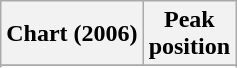<table class="wikitable sortable plainrowheaders" style="text-align:center">
<tr>
<th>Chart (2006)</th>
<th>Peak<br>position</th>
</tr>
<tr>
</tr>
<tr>
</tr>
</table>
